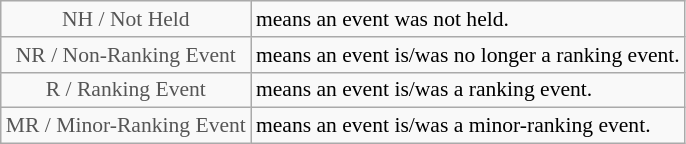<table class="wikitable" style="font-size:90%">
<tr>
<td style="text-align:center; color:#555555;" colspan="4">NH / Not Held</td>
<td>means an event was not held.</td>
</tr>
<tr>
<td style="text-align:center; color:#555555;" colspan="4">NR / Non-Ranking Event</td>
<td>means an event is/was no longer a ranking event.</td>
</tr>
<tr>
<td style="text-align:center; color:#555555;" colspan="4">R / Ranking Event</td>
<td>means an event is/was a ranking event.</td>
</tr>
<tr>
<td style="text-align:center; color:#555555;" colspan="4">MR / Minor-Ranking Event</td>
<td>means an event is/was a minor-ranking event.</td>
</tr>
</table>
